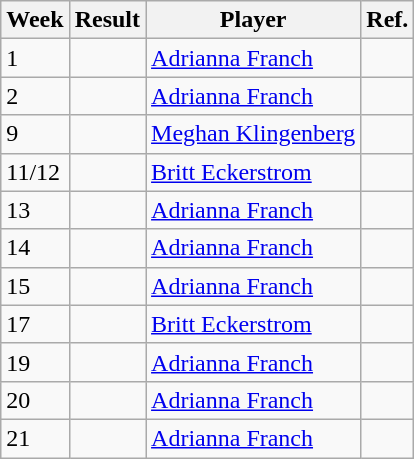<table class=wikitable>
<tr>
<th>Week</th>
<th>Result</th>
<th>Player</th>
<th>Ref.</th>
</tr>
<tr>
<td>1</td>
<td></td>
<td> <a href='#'>Adrianna Franch</a></td>
<td></td>
</tr>
<tr>
<td>2</td>
<td></td>
<td> <a href='#'>Adrianna Franch</a></td>
<td></td>
</tr>
<tr>
<td>9</td>
<td></td>
<td> <a href='#'>Meghan Klingenberg</a></td>
<td></td>
</tr>
<tr>
<td>11/12</td>
<td></td>
<td> <a href='#'>Britt Eckerstrom</a></td>
<td></td>
</tr>
<tr>
<td>13</td>
<td></td>
<td> <a href='#'>Adrianna Franch</a></td>
<td></td>
</tr>
<tr>
<td>14</td>
<td></td>
<td> <a href='#'>Adrianna Franch</a></td>
<td></td>
</tr>
<tr>
<td>15</td>
<td></td>
<td> <a href='#'>Adrianna Franch</a></td>
<td></td>
</tr>
<tr>
<td>17</td>
<td></td>
<td> <a href='#'>Britt Eckerstrom</a></td>
<td></td>
</tr>
<tr>
<td>19</td>
<td></td>
<td> <a href='#'>Adrianna Franch</a></td>
<td></td>
</tr>
<tr>
<td>20</td>
<td></td>
<td> <a href='#'>Adrianna Franch</a></td>
<td></td>
</tr>
<tr>
<td>21</td>
<td></td>
<td> <a href='#'>Adrianna Franch</a></td>
<td></td>
</tr>
</table>
